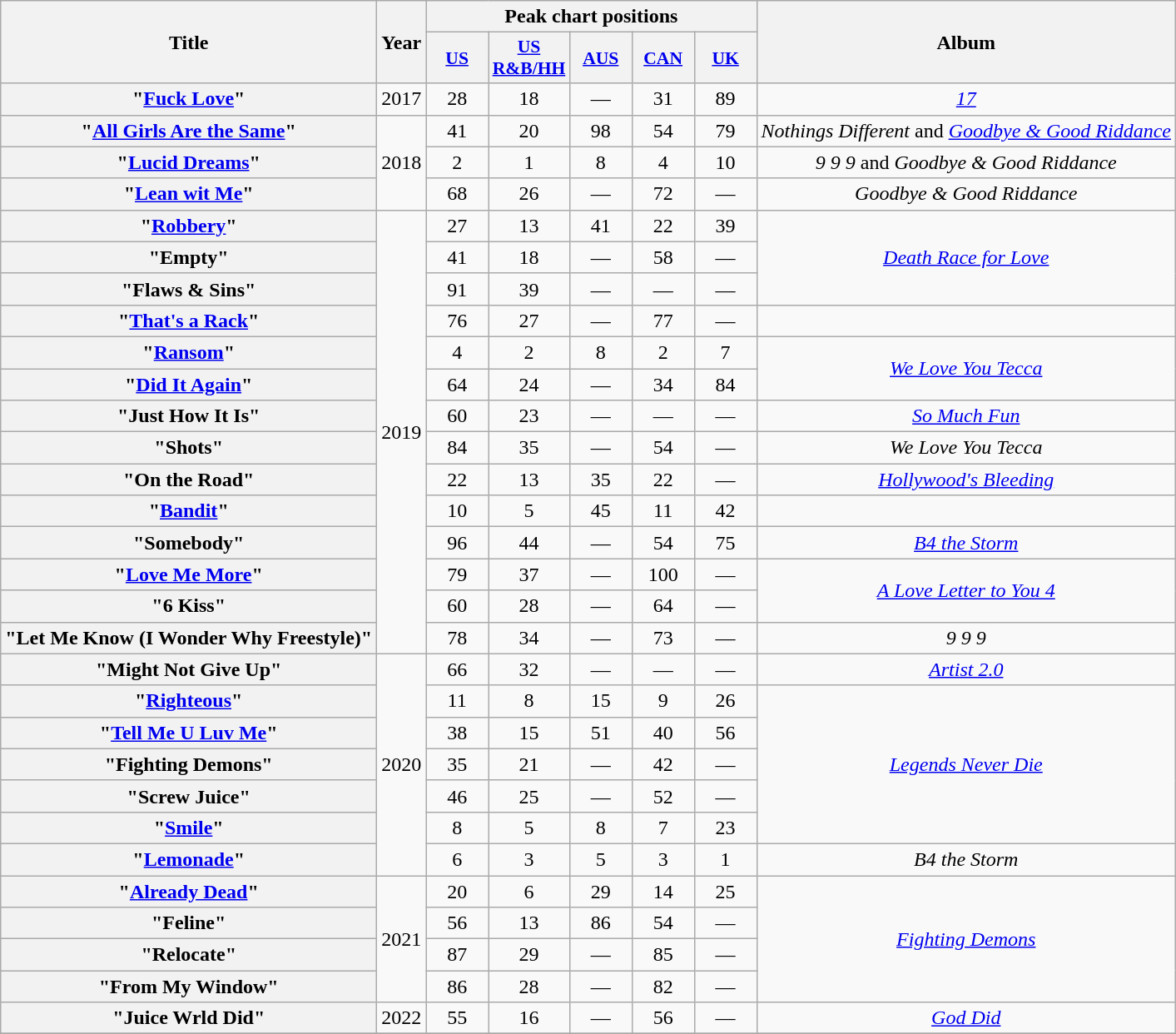<table class="wikitable plainrowheaders" style="text-align:center;">
<tr>
<th rowspan="2">Title</th>
<th rowspan="2">Year</th>
<th colspan="5">Peak chart positions</th>
<th rowspan="2">Album</th>
</tr>
<tr>
<th scope="col" style="width:3em;font-size:90%;"><a href='#'>US</a></th>
<th scope="col" style="width:3em;font-size:90%;"><a href='#'>US</a><br><a href='#'>R&B/HH</a></th>
<th scope="col" style="width:3em;font-size:90%;"><a href='#'>AUS</a></th>
<th scope="col" style="width:3em;font-size:90%;"><a href='#'>CAN</a></th>
<th scope="col" style="width:3em;font-size:90%;"><a href='#'>UK</a></th>
</tr>
<tr>
<th scope="row">"<a href='#'>Fuck Love</a>"<br></th>
<td>2017</td>
<td>28</td>
<td>18</td>
<td>—</td>
<td>31</td>
<td>89</td>
<td><em><a href='#'>17</a></em></td>
</tr>
<tr>
<th scope="row">"<a href='#'>All Girls Are the Same</a>"<br></th>
<td rowspan="3">2018</td>
<td>41</td>
<td>20</td>
<td>98</td>
<td>54</td>
<td>79</td>
<td><em>Nothings Different</em> and <em><a href='#'>Goodbye & Good Riddance</a></em></td>
</tr>
<tr>
<th scope="row">"<a href='#'>Lucid Dreams</a>"<br></th>
<td>2</td>
<td>1</td>
<td>8</td>
<td>4</td>
<td>10</td>
<td><em>9 9 9</em> and <em>Goodbye & Good Riddance</em></td>
</tr>
<tr>
<th scope="row">"<a href='#'>Lean wit Me</a>"<br></th>
<td>68</td>
<td>26</td>
<td>—</td>
<td>72</td>
<td>—</td>
<td><em>Goodbye & Good Riddance</em></td>
</tr>
<tr>
<th scope="row">"<a href='#'>Robbery</a>"<br></th>
<td rowspan="14">2019</td>
<td>27</td>
<td>13</td>
<td>41</td>
<td>22</td>
<td>39</td>
<td rowspan="3"><em><a href='#'>Death Race for Love</a></em></td>
</tr>
<tr>
<th scope="row">"Empty"<br></th>
<td>41</td>
<td>18</td>
<td>—</td>
<td>58</td>
<td>—</td>
</tr>
<tr>
<th scope="row">"Flaws & Sins"<br></th>
<td>91</td>
<td>39</td>
<td>—</td>
<td>—</td>
<td>—</td>
</tr>
<tr>
<th scope="row">"<a href='#'>That's a Rack</a>"<br></th>
<td>76</td>
<td>27</td>
<td>—</td>
<td>77</td>
<td>—</td>
<td></td>
</tr>
<tr>
<th scope="row">"<a href='#'>Ransom</a>"<br></th>
<td>4</td>
<td>2</td>
<td>8</td>
<td>2</td>
<td>7</td>
<td rowspan="2"><em><a href='#'>We Love You Tecca</a></em></td>
</tr>
<tr>
<th scope="row">"<a href='#'>Did It Again</a>"<br></th>
<td>64</td>
<td>24</td>
<td>—</td>
<td>34</td>
<td>84</td>
</tr>
<tr>
<th scope="row">"Just How It Is"<br></th>
<td>60</td>
<td>23</td>
<td>—</td>
<td>—</td>
<td>—</td>
<td><em><a href='#'>So Much Fun</a></em></td>
</tr>
<tr>
<th scope="row">"Shots"<br></th>
<td>84</td>
<td>35</td>
<td>—</td>
<td>54</td>
<td>—</td>
<td><em>We Love You Tecca</em></td>
</tr>
<tr>
<th scope="row">"On the Road"<br></th>
<td>22</td>
<td>13</td>
<td>35</td>
<td>22</td>
<td>—</td>
<td><em><a href='#'>Hollywood's Bleeding</a></em></td>
</tr>
<tr>
<th scope="row">"<a href='#'>Bandit</a>"<br></th>
<td>10</td>
<td>5</td>
<td>45</td>
<td>11</td>
<td>42</td>
<td></td>
</tr>
<tr>
<th scope="row">"Somebody"<br></th>
<td>96</td>
<td>44</td>
<td>—</td>
<td>54</td>
<td>75</td>
<td><em><a href='#'>B4 the Storm</a></em></td>
</tr>
<tr>
<th scope="row">"<a href='#'>Love Me More</a>"<br></th>
<td>79</td>
<td>37</td>
<td>—</td>
<td>100</td>
<td>—</td>
<td rowspan="2"><em><a href='#'>A Love Letter to You 4</a></em></td>
</tr>
<tr>
<th scope="row">"6 Kiss"<br></th>
<td>60</td>
<td>28</td>
<td>—</td>
<td>64</td>
<td>—</td>
</tr>
<tr>
<th scope="row">"Let Me Know (I Wonder Why Freestyle)"<br></th>
<td>78</td>
<td>34</td>
<td>—</td>
<td>73</td>
<td>—</td>
<td><em>9 9 9</em></td>
</tr>
<tr>
<th scope="row">"Might Not Give Up"<br></th>
<td rowspan="7">2020</td>
<td>66</td>
<td>32</td>
<td>—</td>
<td>—</td>
<td>—</td>
<td><em><a href='#'>Artist 2.0</a></em></td>
</tr>
<tr>
<th scope="row">"<a href='#'>Righteous</a>"<br></th>
<td>11</td>
<td>8</td>
<td>15</td>
<td>9</td>
<td>26</td>
<td rowspan="5"><em><a href='#'>Legends Never Die</a></em></td>
</tr>
<tr>
<th scope="row">"<a href='#'>Tell Me U Luv Me</a>"<br></th>
<td>38</td>
<td>15</td>
<td>51</td>
<td>40</td>
<td>56</td>
</tr>
<tr>
<th scope="row">"Fighting Demons"<br></th>
<td>35</td>
<td>21</td>
<td>—</td>
<td>42</td>
<td>—</td>
</tr>
<tr>
<th scope="row">"Screw Juice"<br></th>
<td>46</td>
<td>25</td>
<td>—</td>
<td>52</td>
<td>—</td>
</tr>
<tr>
<th scope="row">"<a href='#'>Smile</a>"<br></th>
<td>8</td>
<td>5</td>
<td>8</td>
<td>7</td>
<td>23</td>
</tr>
<tr>
<th scope="row">"<a href='#'>Lemonade</a>"<br></th>
<td>6</td>
<td>3</td>
<td>5</td>
<td>3</td>
<td>1</td>
<td><em>B4 the Storm</em></td>
</tr>
<tr>
<th scope="row">"<a href='#'>Already Dead</a>"<br></th>
<td rowspan="4">2021</td>
<td>20</td>
<td>6</td>
<td>29</td>
<td>14</td>
<td>25</td>
<td rowspan="4"><em><a href='#'>Fighting Demons</a></em></td>
</tr>
<tr>
<th scope="row">"Feline"<br></th>
<td>56</td>
<td>13</td>
<td>86</td>
<td>54</td>
<td>—</td>
</tr>
<tr>
<th scope="row">"Relocate"<br></th>
<td>87</td>
<td>29</td>
<td>—</td>
<td>85</td>
<td>—</td>
</tr>
<tr>
<th scope="row">"From My Window"<br></th>
<td>86</td>
<td>28</td>
<td>—</td>
<td>82</td>
<td>—</td>
</tr>
<tr>
<th scope="row">"Juice Wrld Did"<br></th>
<td>2022</td>
<td>55</td>
<td>16</td>
<td>—</td>
<td>56</td>
<td>—</td>
<td><em><a href='#'>God Did</a></em></td>
</tr>
<tr>
</tr>
</table>
